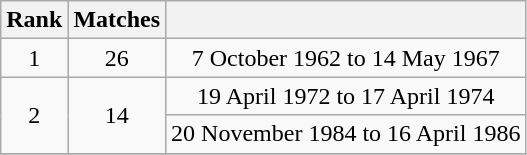<table class="wikitable sortable">
<tr>
<th>Rank</th>
<th>Matches</th>
<th></th>
</tr>
<tr align=center>
<td>1</td>
<td>26</td>
<td>7 October 1962 to 14 May 1967</td>
</tr>
<tr align=center>
<td rowspan=2>2</td>
<td rowspan=2>14</td>
<td>19 April 1972 to 17 April 1974</td>
</tr>
<tr align=center>
<td>20 November 1984 to 16 April 1986</td>
</tr>
<tr align=center>
</tr>
</table>
